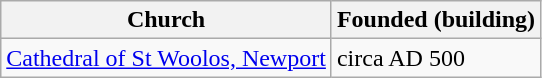<table class="wikitable">
<tr>
<th>Church</th>
<th>Founded (building)</th>
</tr>
<tr>
<td><a href='#'>Cathedral of St Woolos, Newport</a></td>
<td>circa AD 500</td>
</tr>
</table>
